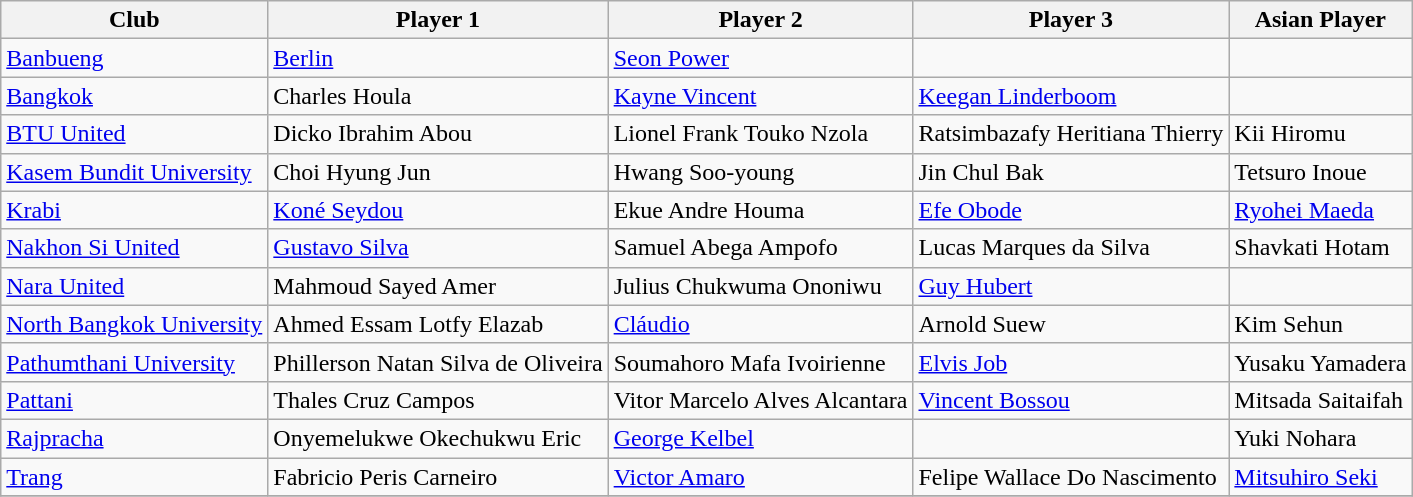<table class="wikitable sortable" style="font-size:100%;">
<tr>
<th>Club</th>
<th>Player 1</th>
<th>Player 2</th>
<th>Player 3</th>
<th>Asian Player</th>
</tr>
<tr>
<td><a href='#'>Banbueng</a></td>
<td> <a href='#'>Berlin</a></td>
<td> <a href='#'>Seon Power</a></td>
<td></td>
<td></td>
</tr>
<tr>
<td><a href='#'>Bangkok</a></td>
<td> Charles Houla</td>
<td> <a href='#'>Kayne Vincent</a></td>
<td> <a href='#'>Keegan Linderboom</a></td>
<td></td>
</tr>
<tr>
<td><a href='#'>BTU United</a></td>
<td> Dicko Ibrahim Abou</td>
<td> Lionel Frank Touko Nzola</td>
<td> Ratsimbazafy Heritiana Thierry</td>
<td> Kii Hiromu</td>
</tr>
<tr>
<td><a href='#'>Kasem Bundit University</a></td>
<td> Choi Hyung Jun</td>
<td> Hwang Soo-young</td>
<td> Jin Chul Bak</td>
<td> Tetsuro Inoue</td>
</tr>
<tr>
<td><a href='#'>Krabi</a></td>
<td> <a href='#'>Koné Seydou</a></td>
<td> Ekue Andre Houma</td>
<td> <a href='#'>Efe Obode</a></td>
<td> <a href='#'>Ryohei Maeda</a></td>
</tr>
<tr>
<td><a href='#'>Nakhon Si United</a></td>
<td> <a href='#'>Gustavo Silva</a></td>
<td> Samuel Abega Ampofo</td>
<td> Lucas Marques da Silva</td>
<td> Shavkati Hotam</td>
</tr>
<tr>
<td><a href='#'>Nara United</a></td>
<td> Mahmoud Sayed Amer</td>
<td> Julius Chukwuma Ononiwu</td>
<td> <a href='#'>Guy Hubert</a></td>
<td></td>
</tr>
<tr>
<td><a href='#'>North Bangkok University</a></td>
<td> Ahmed Essam Lotfy Elazab</td>
<td> <a href='#'>Cláudio</a></td>
<td> Arnold Suew</td>
<td> Kim Sehun</td>
</tr>
<tr>
<td><a href='#'>Pathumthani University</a></td>
<td> Phillerson Natan Silva de Oliveira</td>
<td> Soumahoro Mafa Ivoirienne</td>
<td> <a href='#'>Elvis Job</a></td>
<td> Yusaku Yamadera</td>
</tr>
<tr>
<td><a href='#'>Pattani</a></td>
<td> Thales Cruz Campos</td>
<td> Vitor Marcelo Alves Alcantara</td>
<td> <a href='#'>Vincent Bossou</a></td>
<td> Mitsada Saitaifah</td>
</tr>
<tr>
<td><a href='#'>Rajpracha</a></td>
<td> Onyemelukwe Okechukwu Eric</td>
<td> <a href='#'>George Kelbel</a></td>
<td></td>
<td> Yuki Nohara</td>
</tr>
<tr>
<td><a href='#'>Trang</a></td>
<td> Fabricio Peris Carneiro</td>
<td> <a href='#'>Victor Amaro</a></td>
<td> Felipe Wallace Do Nascimento</td>
<td> <a href='#'>Mitsuhiro Seki</a></td>
</tr>
<tr>
</tr>
</table>
